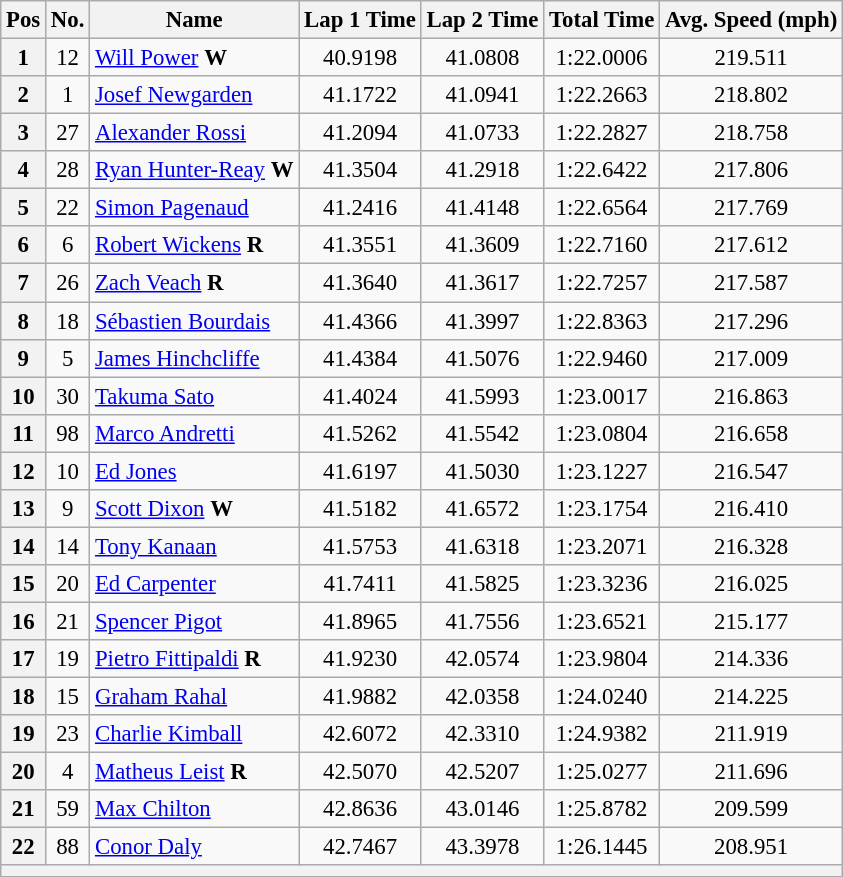<table class="wikitable sortable" style="text-align:center; font-size: 95%;">
<tr>
<th>Pos</th>
<th>No.</th>
<th>Name</th>
<th>Lap 1 Time</th>
<th>Lap 2 Time</th>
<th>Total Time</th>
<th>Avg. Speed (mph)</th>
</tr>
<tr>
<th scope="row">1</th>
<td>12</td>
<td align="left"> <a href='#'>Will Power</a> <strong><span>W</span></strong></td>
<td>40.9198</td>
<td>41.0808</td>
<td>1:22.0006</td>
<td>219.511</td>
</tr>
<tr>
<th scope="row">2</th>
<td>1</td>
<td align="left"> <a href='#'>Josef Newgarden</a></td>
<td>41.1722</td>
<td>41.0941</td>
<td>1:22.2663</td>
<td>218.802</td>
</tr>
<tr>
<th scope="row">3</th>
<td>27</td>
<td align="left"> <a href='#'>Alexander Rossi</a></td>
<td>41.2094</td>
<td>41.0733</td>
<td>1:22.2827</td>
<td>218.758</td>
</tr>
<tr>
<th scope="row">4</th>
<td>28</td>
<td align="left"> <a href='#'>Ryan Hunter-Reay</a> <strong><span>W</span></strong></td>
<td>41.3504</td>
<td>41.2918</td>
<td>1:22.6422</td>
<td>217.806</td>
</tr>
<tr>
<th scope="row">5</th>
<td>22</td>
<td align="left"> <a href='#'>Simon Pagenaud</a></td>
<td>41.2416</td>
<td>41.4148</td>
<td>1:22.6564</td>
<td>217.769</td>
</tr>
<tr>
<th scope="row">6</th>
<td>6</td>
<td align="left"> <a href='#'>Robert Wickens</a> <strong><span>R</span></strong></td>
<td>41.3551</td>
<td>41.3609</td>
<td>1:22.7160</td>
<td>217.612</td>
</tr>
<tr>
<th scope="row">7</th>
<td>26</td>
<td align="left"> <a href='#'>Zach Veach</a> <strong><span>R</span></strong></td>
<td>41.3640</td>
<td>41.3617</td>
<td>1:22.7257</td>
<td>217.587</td>
</tr>
<tr>
<th scope="row">8</th>
<td>18</td>
<td align="left"> <a href='#'>Sébastien Bourdais</a></td>
<td>41.4366</td>
<td>41.3997</td>
<td>1:22.8363</td>
<td>217.296</td>
</tr>
<tr>
<th scope="row">9</th>
<td>5</td>
<td align="left"> <a href='#'>James Hinchcliffe</a></td>
<td>41.4384</td>
<td>41.5076</td>
<td>1:22.9460</td>
<td>217.009</td>
</tr>
<tr>
<th scope="row">10</th>
<td>30</td>
<td align="left"> <a href='#'>Takuma Sato</a></td>
<td>41.4024</td>
<td>41.5993</td>
<td>1:23.0017</td>
<td>216.863</td>
</tr>
<tr>
<th scope="row">11</th>
<td>98</td>
<td align="left"> <a href='#'>Marco Andretti</a></td>
<td>41.5262</td>
<td>41.5542</td>
<td>1:23.0804</td>
<td>216.658</td>
</tr>
<tr>
<th scope="row">12</th>
<td>10</td>
<td align="left"> <a href='#'>Ed Jones</a></td>
<td>41.6197</td>
<td>41.5030</td>
<td>1:23.1227</td>
<td>216.547</td>
</tr>
<tr>
<th scope="row">13</th>
<td>9</td>
<td align="left"> <a href='#'>Scott Dixon</a> <strong><span>W</span></strong></td>
<td>41.5182</td>
<td>41.6572</td>
<td>1:23.1754</td>
<td>216.410</td>
</tr>
<tr>
<th scope="row">14</th>
<td>14</td>
<td align="left"> <a href='#'>Tony Kanaan</a></td>
<td>41.5753</td>
<td>41.6318</td>
<td>1:23.2071</td>
<td>216.328</td>
</tr>
<tr>
<th scope="row">15</th>
<td>20</td>
<td align="left"> <a href='#'>Ed Carpenter</a></td>
<td>41.7411</td>
<td>41.5825</td>
<td>1:23.3236</td>
<td>216.025</td>
</tr>
<tr>
<th scope="row">16</th>
<td>21</td>
<td align="left"> <a href='#'>Spencer Pigot</a></td>
<td>41.8965</td>
<td>41.7556</td>
<td>1:23.6521</td>
<td>215.177</td>
</tr>
<tr>
<th scope="row">17</th>
<td>19</td>
<td align="left"> <a href='#'>Pietro Fittipaldi</a> <strong><span>R</span></strong></td>
<td>41.9230</td>
<td>42.0574</td>
<td>1:23.9804</td>
<td>214.336</td>
</tr>
<tr>
<th>18</th>
<td>15</td>
<td align="left"> <a href='#'>Graham Rahal</a></td>
<td>41.9882</td>
<td>42.0358</td>
<td>1:24.0240</td>
<td>214.225</td>
</tr>
<tr>
<th scope="row">19</th>
<td>23</td>
<td align="left"> <a href='#'>Charlie Kimball</a></td>
<td>42.6072</td>
<td>42.3310</td>
<td>1:24.9382</td>
<td>211.919</td>
</tr>
<tr>
<th scope="row">20</th>
<td>4</td>
<td align="left"> <a href='#'>Matheus Leist</a> <strong><span>R</span></strong></td>
<td>42.5070</td>
<td>42.5207</td>
<td>1:25.0277</td>
<td>211.696</td>
</tr>
<tr>
<th scope="row">21</th>
<td>59</td>
<td align="left"> <a href='#'>Max Chilton</a></td>
<td>42.8636</td>
<td>43.0146</td>
<td>1:25.8782</td>
<td>209.599</td>
</tr>
<tr>
<th scope="row">22</th>
<td>88</td>
<td align="left"> <a href='#'>Conor Daly</a></td>
<td>42.7467</td>
<td>43.3978</td>
<td>1:26.1445</td>
<td>208.951</td>
</tr>
<tr>
<th colspan="11"></th>
</tr>
</table>
